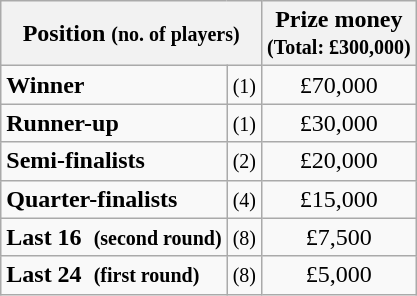<table class="wikitable">
<tr>
<th colspan=2>Position <small>(no. of players)</small></th>
<th>Prize money<br><small>(Total: £300,000)</small></th>
</tr>
<tr>
<td><strong>Winner</strong></td>
<td align=center><small>(1)</small></td>
<td align=center>£70,000</td>
</tr>
<tr>
<td><strong>Runner-up</strong></td>
<td align=center><small>(1)</small></td>
<td align=center>£30,000</td>
</tr>
<tr>
<td><strong>Semi-finalists</strong></td>
<td align=center><small>(2)</small></td>
<td align=center>£20,000</td>
</tr>
<tr>
<td><strong>Quarter-finalists</strong></td>
<td align=center><small>(4)</small></td>
<td align=center>£15,000</td>
</tr>
<tr>
<td><strong>Last 16  <small>(second round)</small></strong></td>
<td align=center><small>(8)</small></td>
<td align=center>£7,500</td>
</tr>
<tr>
<td><strong>Last 24  <small>(first round)</small></strong></td>
<td align=center><small>(8)</small></td>
<td align=center>£5,000</td>
</tr>
</table>
